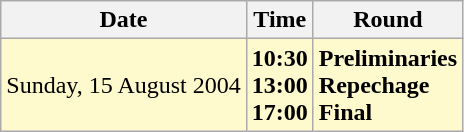<table class="wikitable">
<tr>
<th>Date</th>
<th>Time</th>
<th>Round</th>
</tr>
<tr>
<td style=background:lemonchiffon>Sunday, 15 August 2004</td>
<td style=background:lemonchiffon><strong>10:30<br>13:00<br>17:00</strong></td>
<td style=background:lemonchiffon><strong>Preliminaries<br>Repechage<br>Final</strong></td>
</tr>
</table>
